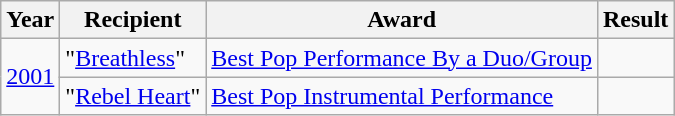<table class="wikitable">
<tr>
<th>Year</th>
<th>Recipient</th>
<th>Award</th>
<th>Result</th>
</tr>
<tr>
<td rowspan="2"><a href='#'>2001</a></td>
<td>"<a href='#'>Breathless</a>"</td>
<td><a href='#'>Best Pop Performance By a Duo/Group</a></td>
<td></td>
</tr>
<tr>
<td>"<a href='#'>Rebel Heart</a>"</td>
<td><a href='#'>Best Pop Instrumental Performance</a></td>
<td></td>
</tr>
</table>
